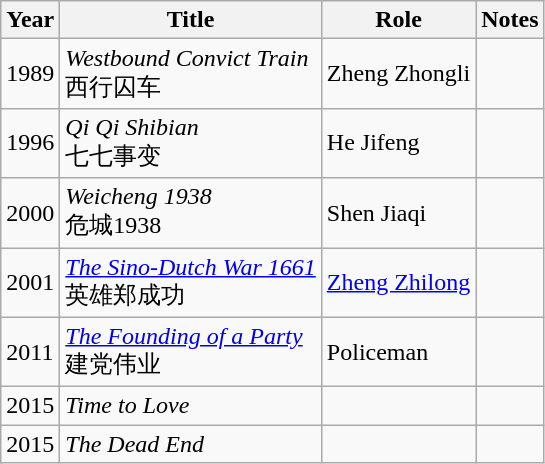<table class="wikitable sortable">
<tr>
<th>Year</th>
<th>Title</th>
<th>Role</th>
<th class="unsortable">Notes</th>
</tr>
<tr>
<td>1989</td>
<td><em>Westbound Convict Train</em><br>西行囚车</td>
<td>Zheng Zhongli</td>
<td></td>
</tr>
<tr>
<td>1996</td>
<td><em>Qi Qi Shibian</em><br>七七事变</td>
<td>He Jifeng</td>
<td></td>
</tr>
<tr>
<td>2000</td>
<td><em>Weicheng 1938</em><br>危城1938</td>
<td>Shen Jiaqi</td>
<td></td>
</tr>
<tr>
<td>2001</td>
<td><em><a href='#'>The Sino-Dutch War 1661</a></em><br>英雄郑成功</td>
<td><a href='#'>Zheng Zhilong</a></td>
<td></td>
</tr>
<tr>
<td>2011</td>
<td><em><a href='#'>The Founding of a Party</a></em><br>建党伟业</td>
<td>Policeman</td>
<td></td>
</tr>
<tr>
<td>2015</td>
<td><em>Time to Love</em></td>
<td></td>
<td></td>
</tr>
<tr>
<td>2015</td>
<td><em>The Dead End</em></td>
<td></td>
<td></td>
</tr>
</table>
